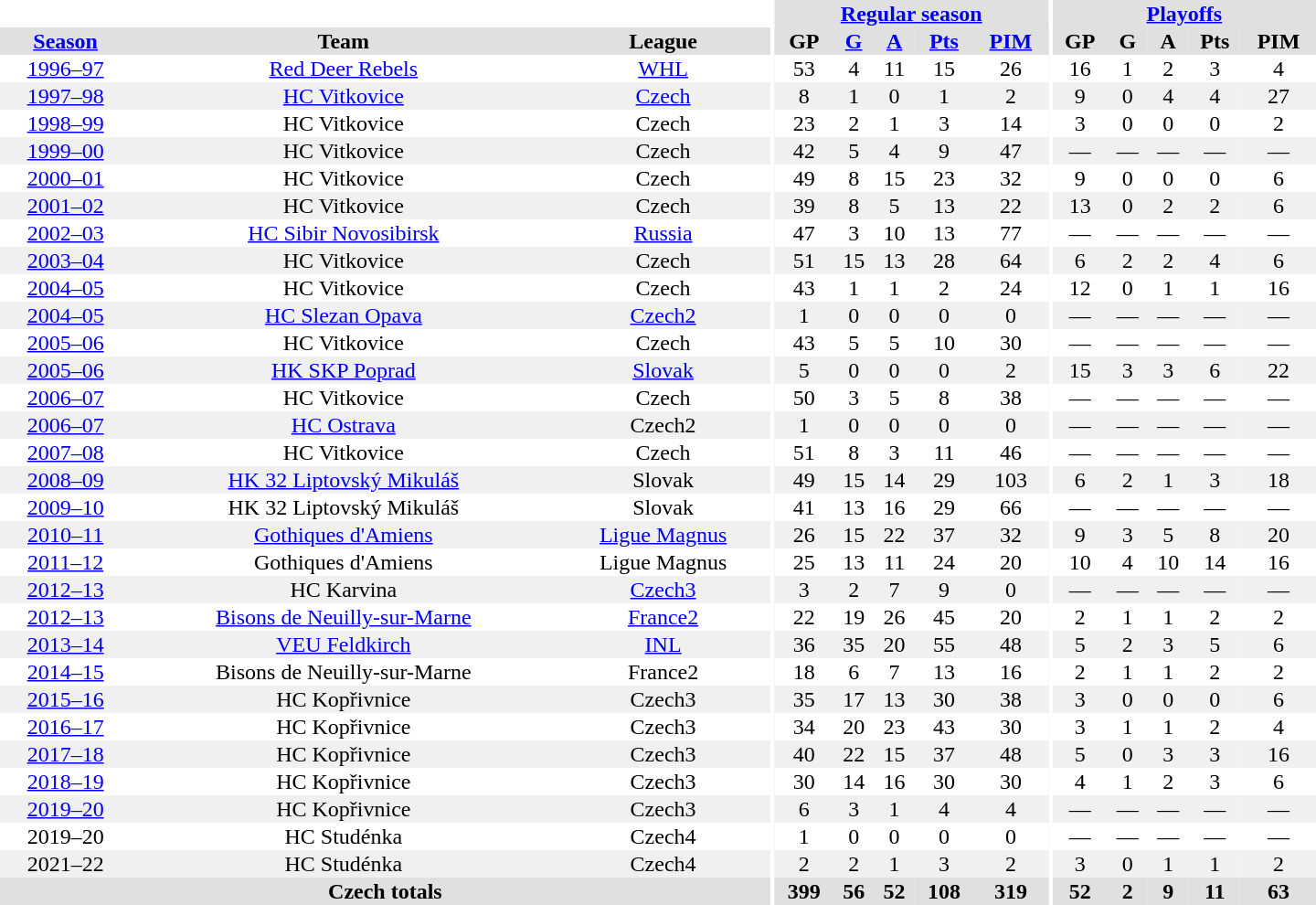<table border="0" cellpadding="1" cellspacing="0" style="text-align:center; width:60em">
<tr bgcolor="#e0e0e0">
<th colspan="3" bgcolor="#ffffff"></th>
<th rowspan="99" bgcolor="#ffffff"></th>
<th colspan="5"><a href='#'>Regular season</a></th>
<th rowspan="99" bgcolor="#ffffff"></th>
<th colspan="5"><a href='#'>Playoffs</a></th>
</tr>
<tr bgcolor="#e0e0e0">
<th><a href='#'>Season</a></th>
<th>Team</th>
<th>League</th>
<th>GP</th>
<th><a href='#'>G</a></th>
<th><a href='#'>A</a></th>
<th><a href='#'>Pts</a></th>
<th><a href='#'>PIM</a></th>
<th>GP</th>
<th>G</th>
<th>A</th>
<th>Pts</th>
<th>PIM</th>
</tr>
<tr>
<td><a href='#'>1996–97</a></td>
<td><a href='#'>Red Deer Rebels</a></td>
<td><a href='#'>WHL</a></td>
<td>53</td>
<td>4</td>
<td>11</td>
<td>15</td>
<td>26</td>
<td>16</td>
<td>1</td>
<td>2</td>
<td>3</td>
<td>4</td>
</tr>
<tr bgcolor="#f0f0f0">
<td><a href='#'>1997–98</a></td>
<td><a href='#'>HC Vitkovice</a></td>
<td><a href='#'>Czech</a></td>
<td>8</td>
<td>1</td>
<td>0</td>
<td>1</td>
<td>2</td>
<td>9</td>
<td>0</td>
<td>4</td>
<td>4</td>
<td>27</td>
</tr>
<tr>
<td><a href='#'>1998–99</a></td>
<td>HC Vitkovice</td>
<td>Czech</td>
<td>23</td>
<td>2</td>
<td>1</td>
<td>3</td>
<td>14</td>
<td>3</td>
<td>0</td>
<td>0</td>
<td>0</td>
<td>2</td>
</tr>
<tr bgcolor="#f0f0f0">
<td><a href='#'>1999–00</a></td>
<td>HC Vitkovice</td>
<td>Czech</td>
<td>42</td>
<td>5</td>
<td>4</td>
<td>9</td>
<td>47</td>
<td>—</td>
<td>—</td>
<td>—</td>
<td>—</td>
<td>—</td>
</tr>
<tr>
<td><a href='#'>2000–01</a></td>
<td>HC Vitkovice</td>
<td>Czech</td>
<td>49</td>
<td>8</td>
<td>15</td>
<td>23</td>
<td>32</td>
<td>9</td>
<td>0</td>
<td>0</td>
<td>0</td>
<td>6</td>
</tr>
<tr bgcolor="#f0f0f0">
<td><a href='#'>2001–02</a></td>
<td>HC Vitkovice</td>
<td>Czech</td>
<td>39</td>
<td>8</td>
<td>5</td>
<td>13</td>
<td>22</td>
<td>13</td>
<td>0</td>
<td>2</td>
<td>2</td>
<td>6</td>
</tr>
<tr>
<td><a href='#'>2002–03</a></td>
<td><a href='#'>HC Sibir Novosibirsk</a></td>
<td><a href='#'>Russia</a></td>
<td>47</td>
<td>3</td>
<td>10</td>
<td>13</td>
<td>77</td>
<td>—</td>
<td>—</td>
<td>—</td>
<td>—</td>
<td>—</td>
</tr>
<tr bgcolor="#f0f0f0">
<td><a href='#'>2003–04</a></td>
<td>HC Vitkovice</td>
<td>Czech</td>
<td>51</td>
<td>15</td>
<td>13</td>
<td>28</td>
<td>64</td>
<td>6</td>
<td>2</td>
<td>2</td>
<td>4</td>
<td>6</td>
</tr>
<tr>
<td><a href='#'>2004–05</a></td>
<td>HC Vitkovice</td>
<td>Czech</td>
<td>43</td>
<td>1</td>
<td>1</td>
<td>2</td>
<td>24</td>
<td>12</td>
<td>0</td>
<td>1</td>
<td>1</td>
<td>16</td>
</tr>
<tr bgcolor="#f0f0f0">
<td><a href='#'>2004–05</a></td>
<td><a href='#'>HC Slezan Opava</a></td>
<td><a href='#'>Czech2</a></td>
<td>1</td>
<td>0</td>
<td>0</td>
<td>0</td>
<td>0</td>
<td>—</td>
<td>—</td>
<td>—</td>
<td>—</td>
<td>—</td>
</tr>
<tr>
<td><a href='#'>2005–06</a></td>
<td>HC Vitkovice</td>
<td>Czech</td>
<td>43</td>
<td>5</td>
<td>5</td>
<td>10</td>
<td>30</td>
<td>—</td>
<td>—</td>
<td>—</td>
<td>—</td>
<td>—</td>
</tr>
<tr bgcolor="#f0f0f0">
<td><a href='#'>2005–06</a></td>
<td><a href='#'>HK SKP Poprad</a></td>
<td><a href='#'>Slovak</a></td>
<td>5</td>
<td>0</td>
<td>0</td>
<td>0</td>
<td>2</td>
<td>15</td>
<td>3</td>
<td>3</td>
<td>6</td>
<td>22</td>
</tr>
<tr>
<td><a href='#'>2006–07</a></td>
<td>HC Vitkovice</td>
<td>Czech</td>
<td>50</td>
<td>3</td>
<td>5</td>
<td>8</td>
<td>38</td>
<td>—</td>
<td>—</td>
<td>—</td>
<td>—</td>
<td>—</td>
</tr>
<tr bgcolor="#f0f0f0">
<td><a href='#'>2006–07</a></td>
<td><a href='#'>HC Ostrava</a></td>
<td>Czech2</td>
<td>1</td>
<td>0</td>
<td>0</td>
<td>0</td>
<td>0</td>
<td>—</td>
<td>—</td>
<td>—</td>
<td>—</td>
<td>—</td>
</tr>
<tr>
<td><a href='#'>2007–08</a></td>
<td>HC Vitkovice</td>
<td>Czech</td>
<td>51</td>
<td>8</td>
<td>3</td>
<td>11</td>
<td>46</td>
<td>—</td>
<td>—</td>
<td>—</td>
<td>—</td>
<td>—</td>
</tr>
<tr bgcolor="#f0f0f0">
<td><a href='#'>2008–09</a></td>
<td><a href='#'>HK 32 Liptovský Mikuláš</a></td>
<td>Slovak</td>
<td>49</td>
<td>15</td>
<td>14</td>
<td>29</td>
<td>103</td>
<td>6</td>
<td>2</td>
<td>1</td>
<td>3</td>
<td>18</td>
</tr>
<tr>
<td><a href='#'>2009–10</a></td>
<td>HK 32 Liptovský Mikuláš</td>
<td>Slovak</td>
<td>41</td>
<td>13</td>
<td>16</td>
<td>29</td>
<td>66</td>
<td>—</td>
<td>—</td>
<td>—</td>
<td>—</td>
<td>—</td>
</tr>
<tr bgcolor="#f0f0f0">
<td><a href='#'>2010–11</a></td>
<td><a href='#'>Gothiques d'Amiens</a></td>
<td><a href='#'>Ligue Magnus</a></td>
<td>26</td>
<td>15</td>
<td>22</td>
<td>37</td>
<td>32</td>
<td>9</td>
<td>3</td>
<td>5</td>
<td>8</td>
<td>20</td>
</tr>
<tr>
<td><a href='#'>2011–12</a></td>
<td>Gothiques d'Amiens</td>
<td>Ligue Magnus</td>
<td>25</td>
<td>13</td>
<td>11</td>
<td>24</td>
<td>20</td>
<td>10</td>
<td>4</td>
<td>10</td>
<td>14</td>
<td>16</td>
</tr>
<tr bgcolor="#f0f0f0">
<td><a href='#'>2012–13</a></td>
<td>HC Karvina</td>
<td><a href='#'>Czech3</a></td>
<td>3</td>
<td>2</td>
<td>7</td>
<td>9</td>
<td>0</td>
<td>—</td>
<td>—</td>
<td>—</td>
<td>—</td>
<td>—</td>
</tr>
<tr>
<td><a href='#'>2012–13</a></td>
<td><a href='#'>Bisons de Neuilly-sur-Marne</a></td>
<td><a href='#'>France2</a></td>
<td>22</td>
<td>19</td>
<td>26</td>
<td>45</td>
<td>20</td>
<td>2</td>
<td>1</td>
<td>1</td>
<td>2</td>
<td>2</td>
</tr>
<tr bgcolor="#f0f0f0">
<td><a href='#'>2013–14</a></td>
<td><a href='#'>VEU Feldkirch</a></td>
<td><a href='#'>INL</a></td>
<td>36</td>
<td>35</td>
<td>20</td>
<td>55</td>
<td>48</td>
<td>5</td>
<td>2</td>
<td>3</td>
<td>5</td>
<td>6</td>
</tr>
<tr>
<td><a href='#'>2014–15</a></td>
<td>Bisons de Neuilly-sur-Marne</td>
<td>France2</td>
<td>18</td>
<td>6</td>
<td>7</td>
<td>13</td>
<td>16</td>
<td>2</td>
<td>1</td>
<td>1</td>
<td>2</td>
<td>2</td>
</tr>
<tr bgcolor="#f0f0f0">
<td><a href='#'>2015–16</a></td>
<td>HC Kopřivnice</td>
<td>Czech3</td>
<td>35</td>
<td>17</td>
<td>13</td>
<td>30</td>
<td>38</td>
<td>3</td>
<td>0</td>
<td>0</td>
<td>0</td>
<td>6</td>
</tr>
<tr>
<td><a href='#'>2016–17</a></td>
<td>HC Kopřivnice</td>
<td>Czech3</td>
<td>34</td>
<td>20</td>
<td>23</td>
<td>43</td>
<td>30</td>
<td>3</td>
<td>1</td>
<td>1</td>
<td>2</td>
<td>4</td>
</tr>
<tr bgcolor="#f0f0f0">
<td><a href='#'>2017–18</a></td>
<td>HC Kopřivnice</td>
<td>Czech3</td>
<td>40</td>
<td>22</td>
<td>15</td>
<td>37</td>
<td>48</td>
<td>5</td>
<td>0</td>
<td>3</td>
<td>3</td>
<td>16</td>
</tr>
<tr>
<td><a href='#'>2018–19</a></td>
<td>HC Kopřivnice</td>
<td>Czech3</td>
<td>30</td>
<td>14</td>
<td>16</td>
<td>30</td>
<td>30</td>
<td>4</td>
<td>1</td>
<td>2</td>
<td>3</td>
<td>6</td>
</tr>
<tr bgcolor="#f0f0f0">
<td><a href='#'>2019–20</a></td>
<td>HC Kopřivnice</td>
<td>Czech3</td>
<td>6</td>
<td>3</td>
<td>1</td>
<td>4</td>
<td>4</td>
<td>—</td>
<td>—</td>
<td>—</td>
<td>—</td>
<td>—</td>
</tr>
<tr>
<td>2019–20</td>
<td>HC Studénka</td>
<td>Czech4</td>
<td>1</td>
<td>0</td>
<td>0</td>
<td>0</td>
<td>0</td>
<td>—</td>
<td>—</td>
<td>—</td>
<td>—</td>
<td>—</td>
</tr>
<tr bgcolor="#f0f0f0">
<td>2021–22</td>
<td>HC Studénka</td>
<td>Czech4</td>
<td>2</td>
<td>2</td>
<td>1</td>
<td>3</td>
<td>2</td>
<td>3</td>
<td>0</td>
<td>1</td>
<td>1</td>
<td>2</td>
</tr>
<tr>
</tr>
<tr ALIGN="center" bgcolor="#e0e0e0">
<th colspan="3">Czech totals</th>
<th ALIGN="center">399</th>
<th ALIGN="center">56</th>
<th ALIGN="center">52</th>
<th ALIGN="center">108</th>
<th ALIGN="center">319</th>
<th ALIGN="center">52</th>
<th ALIGN="center">2</th>
<th ALIGN="center">9</th>
<th ALIGN="center">11</th>
<th ALIGN="center">63</th>
</tr>
</table>
